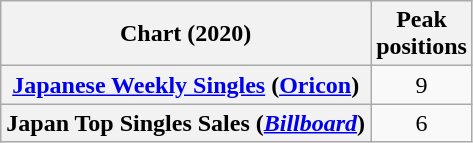<table class="wikitable sortable plainrowheaders" style="text-align:center">
<tr>
<th scope="col">Chart (2020)</th>
<th scope="col">Peak<br>positions</th>
</tr>
<tr>
<th scope="row"><a href='#'>Japanese Weekly Singles</a> (<a href='#'>Oricon</a>)</th>
<td style="text-align:center">9</td>
</tr>
<tr>
<th scope="row">Japan Top Singles Sales (<a href='#'><em>Billboard</em></a>)</th>
<td>6</td>
</tr>
</table>
